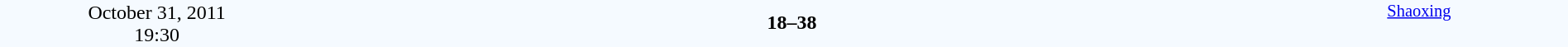<table style="width: 100%; background:#F5FAFF;" cellspacing="0">
<tr>
<td align=center rowspan=3 width=20%>October 31, 2011<br>19:30</td>
</tr>
<tr>
<td width=24% align=right></td>
<td align=center width=13%><strong>18–38</strong></td>
<td width=24%><strong></strong></td>
<td style=font-size:85% rowspan=3 valign=top align=center><a href='#'>Shaoxing</a></td>
</tr>
<tr style=font-size:85%>
<td align=right></td>
<td align=center></td>
<td></td>
</tr>
</table>
